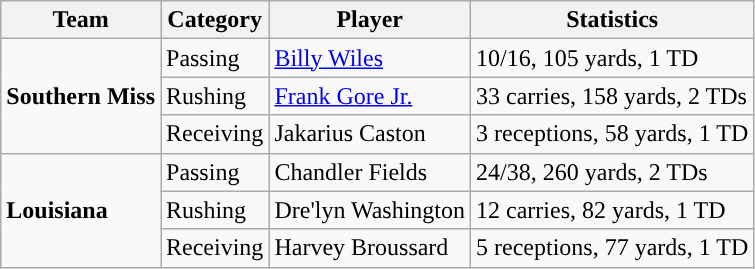<table class="wikitable" style="float: left;">
<tr>
<th>Team</th>
<th>Category</th>
<th>Player</th>
<th>Statistics</th>
</tr>
<tr>
<td rowspan=3><strong>Southern Miss</strong></td>
<td>Passing</td>
<td><a href='#'>Billy Wiles</a></td>
<td>10/16, 105 yards, 1 TD</td>
</tr>
<tr>
<td>Rushing</td>
<td><a href='#'>Frank Gore Jr.</a></td>
<td>33 carries, 158 yards, 2 TDs</td>
</tr>
<tr>
<td>Receiving</td>
<td>Jakarius Caston</td>
<td>3 receptions, 58 yards, 1 TD</td>
</tr>
<tr>
<td rowspan=3><strong>Louisiana</strong></td>
<td>Passing</td>
<td>Chandler Fields</td>
<td>24/38, 260 yards, 2 TDs</td>
</tr>
<tr>
<td>Rushing</td>
<td>Dre'lyn Washington</td>
<td>12 carries, 82 yards, 1 TD</td>
</tr>
<tr>
<td>Receiving</td>
<td>Harvey Broussard</td>
<td>5 receptions, 77 yards, 1 TD</td>
</tr>
</table>
